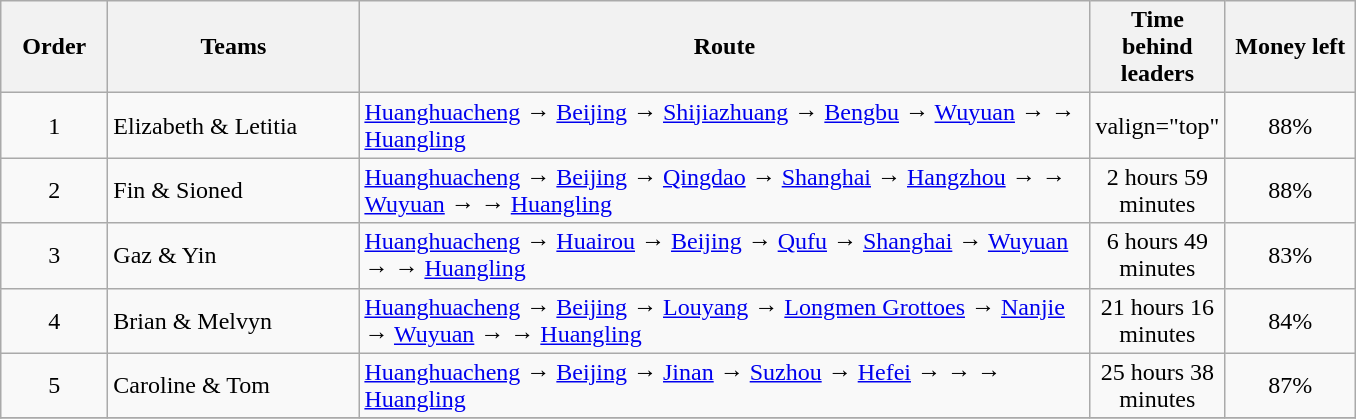<table class="wikitable sortable" style="text-align:center">
<tr>
<th style="width:4em">Order</th>
<th style="width:10em">Teams</th>
<th style="width:30em">Route</th>
<th style="width:5em">Time behind leaders</th>
<th style="width:5em">Money left</th>
</tr>
<tr>
<td>1</td>
<td style="text-align:left">Elizabeth & Letitia</td>
<td style="text-align:left"><a href='#'>Huanghuacheng</a>  → <a href='#'>Beijing</a>  → <a href='#'>Shijiazhuang</a>  → <a href='#'>Bengbu</a>   → <a href='#'>Wuyuan</a>  →  → <a href='#'>Huangling</a></td>
<td>valign="top" </td>
<td>88%</td>
</tr>
<tr>
<td>2</td>
<td style="text-align:left">Fin & Sioned</td>
<td style="text-align:left"><a href='#'>Huanghuacheng</a>  → <a href='#'>Beijing</a>  → <a href='#'>Qingdao</a>  → <a href='#'>Shanghai</a>  →  <a href='#'>Hangzhou</a> →   → <a href='#'>Wuyuan</a> →  →  <a href='#'>Huangling</a></td>
<td>2 hours 59 minutes</td>
<td>88%</td>
</tr>
<tr>
<td>3</td>
<td style="text-align:left">Gaz & Yin</td>
<td style="text-align:left"><a href='#'>Huanghuacheng</a>  → <a href='#'>Huairou</a>  → <a href='#'>Beijing</a>  → <a href='#'>Qufu</a>  → <a href='#'>Shanghai</a>  →  <a href='#'>Wuyuan</a> →  → <a href='#'>Huangling</a></td>
<td>6 hours 49 minutes</td>
<td>83%</td>
</tr>
<tr>
<td>4</td>
<td style="text-align:left">Brian & Melvyn</td>
<td style="text-align:left"><a href='#'>Huanghuacheng</a>  → <a href='#'>Beijing</a>   → <a href='#'>Louyang</a>  → <a href='#'>Longmen Grottoes</a>   →  <a href='#'>Nanjie</a>   → <a href='#'>Wuyuan</a> →  →  <a href='#'>Huangling</a></td>
<td>21 hours 16 minutes</td>
<td>84%</td>
</tr>
<tr>
<td>5</td>
<td style="text-align:left">Caroline & Tom</td>
<td style="text-align:left"><a href='#'>Huanghuacheng</a>  → <a href='#'>Beijing</a>   → <a href='#'>Jinan</a>  → <a href='#'>Suzhou</a>  →  <a href='#'>Hefei</a>  →  →  →  <a href='#'>Huangling</a></td>
<td>25 hours 38 minutes</td>
<td>87%</td>
</tr>
<tr>
</tr>
</table>
